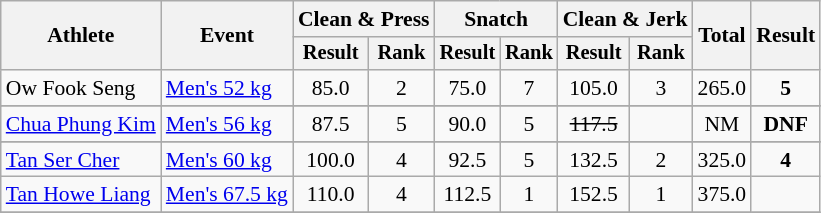<table class="wikitable" style="font-size:90%">
<tr>
<th rowspan="2">Athlete</th>
<th rowspan="2">Event</th>
<th colspan="2">Clean & Press</th>
<th colspan="2">Snatch</th>
<th colspan="2">Clean & Jerk</th>
<th rowspan="2">Total</th>
<th rowspan="2">Result</th>
</tr>
<tr style="font-size:95%">
<th>Result</th>
<th>Rank</th>
<th>Result</th>
<th>Rank</th>
<th>Result</th>
<th>Rank</th>
</tr>
<tr align=center>
<td align=left>Ow Fook Seng</td>
<td align=left><a href='#'>Men's 52 kg</a></td>
<td>85.0</td>
<td>2</td>
<td>75.0</td>
<td>7</td>
<td>105.0</td>
<td>3</td>
<td>265.0</td>
<td><strong>5</strong></td>
</tr>
<tr>
</tr>
<tr align=center>
<td><a href='#'>Chua Phung Kim</a></td>
<td align=left><a href='#'>Men's 56 kg</a></td>
<td>87.5</td>
<td>5</td>
<td>90.0</td>
<td>5</td>
<td><s>117.5</s></td>
<td></td>
<td>NM</td>
<td><strong>DNF</strong></td>
</tr>
<tr>
</tr>
<tr align=center>
<td align=left><a href='#'>Tan Ser Cher</a></td>
<td align=left><a href='#'>Men's 60 kg</a></td>
<td>100.0</td>
<td>4</td>
<td>92.5</td>
<td>5</td>
<td>132.5</td>
<td>2</td>
<td>325.0</td>
<td><strong>4</strong></td>
</tr>
<tr align=center>
<td align=left><a href='#'>Tan Howe Liang</a></td>
<td align=left><a href='#'>Men's 67.5 kg</a></td>
<td>110.0</td>
<td>4</td>
<td>112.5</td>
<td>1</td>
<td>152.5</td>
<td>1</td>
<td>375.0</td>
<td></td>
</tr>
<tr>
</tr>
</table>
